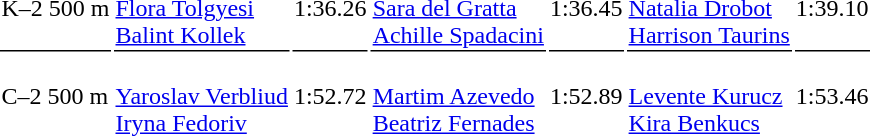<table>
<tr>
<td style="border-bottom:1px solid black">K–2 500 m</td>
<td style="border-bottom:1px solid black"><br><a href='#'>Flora Tolgyesi</a><br><a href='#'>Balint Kollek</a></td>
<td style="border-bottom:1px solid black">1:36.26</td>
<td style="border-bottom:1px solid black"><br><a href='#'>Sara del Gratta</a><br><a href='#'>Achille Spadacini</a></td>
<td style="border-bottom:1px solid black">1:36.45</td>
<td style="border-bottom:1px solid black"><br><a href='#'>Natalia Drobot</a><br><a href='#'>Harrison Taurins</a></td>
<td style="border-bottom:1px solid black">1:39.10</td>
</tr>
<tr>
<td>C–2 500 m</td>
<td><br><a href='#'>Yaroslav Verbliud</a><br><a href='#'>Iryna Fedoriv</a></td>
<td>1:52.72</td>
<td><br><a href='#'>Martim Azevedo</a><br><a href='#'>Beatriz Fernades</a></td>
<td>1:52.89</td>
<td><br><a href='#'>Levente Kurucz</a><br><a href='#'>Kira Benkucs</a></td>
<td>1:53.46</td>
</tr>
</table>
